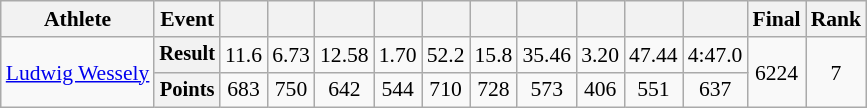<table class=wikitable style=font-size:90%;text-align:center>
<tr>
<th>Athlete</th>
<th>Event</th>
<th></th>
<th></th>
<th></th>
<th></th>
<th></th>
<th></th>
<th></th>
<th></th>
<th></th>
<th></th>
<th>Final</th>
<th>Rank</th>
</tr>
<tr>
<td rowspan=2 align=left><a href='#'>Ludwig Wessely</a></td>
<th style=font-size:95%>Result</th>
<td>11.6</td>
<td>6.73</td>
<td>12.58</td>
<td>1.70</td>
<td>52.2</td>
<td>15.8</td>
<td>35.46</td>
<td>3.20</td>
<td>47.44</td>
<td>4:47.0</td>
<td rowspan=2>6224</td>
<td rowspan=2>7</td>
</tr>
<tr>
<th style=font-size:95%>Points</th>
<td>683</td>
<td>750</td>
<td>642</td>
<td>544</td>
<td>710</td>
<td>728</td>
<td>573</td>
<td>406</td>
<td>551</td>
<td>637</td>
</tr>
</table>
